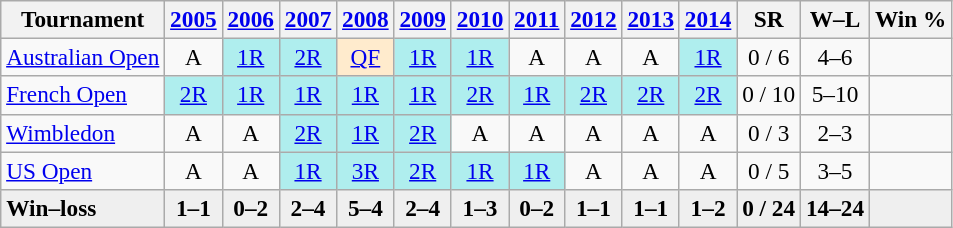<table class=wikitable style=text-align:center;font-size:97%>
<tr>
<th>Tournament</th>
<th><a href='#'>2005</a></th>
<th><a href='#'>2006</a></th>
<th><a href='#'>2007</a></th>
<th><a href='#'>2008</a></th>
<th><a href='#'>2009</a></th>
<th><a href='#'>2010</a></th>
<th><a href='#'>2011</a></th>
<th><a href='#'>2012</a></th>
<th><a href='#'>2013</a></th>
<th><a href='#'>2014</a></th>
<th>SR</th>
<th>W–L</th>
<th>Win %</th>
</tr>
<tr>
<td align=left><a href='#'>Australian Open</a></td>
<td>A</td>
<td bgcolor=afeeee><a href='#'>1R</a></td>
<td bgcolor=afeeee><a href='#'>2R</a></td>
<td bgcolor=ffebcd><a href='#'>QF</a></td>
<td bgcolor=afeeee><a href='#'>1R</a></td>
<td bgcolor=afeeee><a href='#'>1R</a></td>
<td>A</td>
<td>A</td>
<td>A</td>
<td bgcolor=afeeee><a href='#'>1R</a></td>
<td>0 / 6</td>
<td>4–6</td>
<td></td>
</tr>
<tr>
<td align=left><a href='#'>French Open</a></td>
<td bgcolor=afeeee><a href='#'>2R</a></td>
<td bgcolor=afeeee><a href='#'>1R</a></td>
<td bgcolor=afeeee><a href='#'>1R</a></td>
<td bgcolor=afeeee><a href='#'>1R</a></td>
<td bgcolor=afeeee><a href='#'>1R</a></td>
<td bgcolor=afeeee><a href='#'>2R</a></td>
<td bgcolor=afeeee><a href='#'>1R</a></td>
<td bgcolor=afeeee><a href='#'>2R</a></td>
<td bgcolor=afeeee><a href='#'>2R</a></td>
<td bgcolor=afeeee><a href='#'>2R</a></td>
<td>0 / 10</td>
<td>5–10</td>
<td></td>
</tr>
<tr>
<td align=left><a href='#'>Wimbledon</a></td>
<td>A</td>
<td>A</td>
<td bgcolor=afeeee><a href='#'>2R</a></td>
<td bgcolor=afeeee><a href='#'>1R</a></td>
<td bgcolor=afeeee><a href='#'>2R</a></td>
<td>A</td>
<td>A</td>
<td>A</td>
<td>A</td>
<td>A</td>
<td>0 / 3</td>
<td>2–3</td>
<td></td>
</tr>
<tr>
<td align=left><a href='#'>US Open</a></td>
<td>A</td>
<td>A</td>
<td bgcolor=afeeee><a href='#'>1R</a></td>
<td bgcolor=afeeee><a href='#'>3R</a></td>
<td bgcolor=afeeee><a href='#'>2R</a></td>
<td bgcolor=afeeee><a href='#'>1R</a></td>
<td bgcolor=afeeee><a href='#'>1R</a></td>
<td>A</td>
<td>A</td>
<td>A</td>
<td>0 / 5</td>
<td>3–5</td>
<td></td>
</tr>
<tr style=font-weight:bold;background:#efefef>
<td style=text-align:left>Win–loss</td>
<td>1–1</td>
<td>0–2</td>
<td>2–4</td>
<td>5–4</td>
<td>2–4</td>
<td>1–3</td>
<td>0–2</td>
<td>1–1</td>
<td>1–1</td>
<td>1–2</td>
<td>0 / 24</td>
<td>14–24</td>
<td></td>
</tr>
</table>
